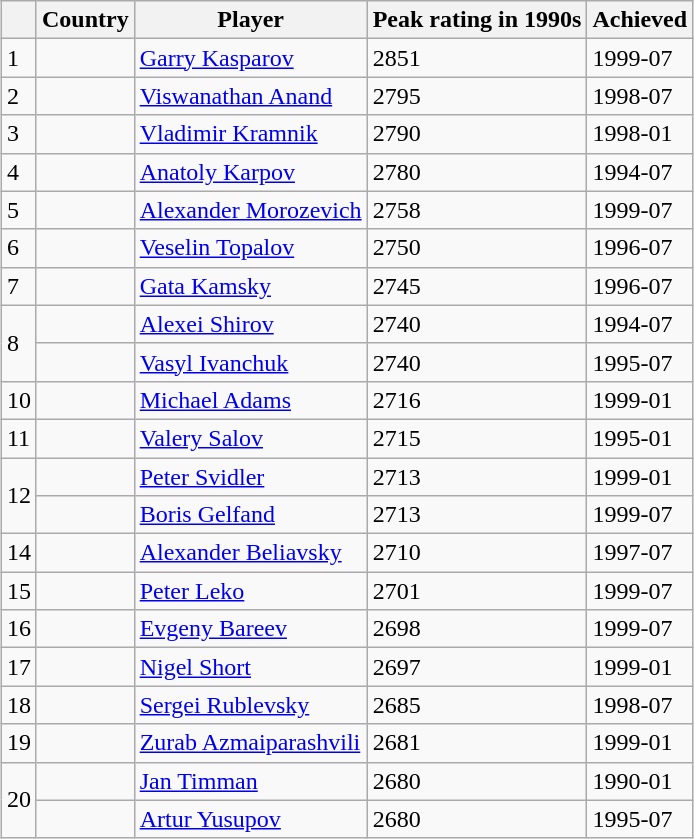<table class="wikitable sortable" style="margin:auto;">
<tr>
<th></th>
<th>Country</th>
<th>Player</th>
<th>Peak rating in 1990s</th>
<th>Achieved</th>
</tr>
<tr>
<td>1</td>
<td></td>
<td><a href='#'>Garry Kasparov</a></td>
<td>2851</td>
<td>1999-07</td>
</tr>
<tr>
<td>2</td>
<td></td>
<td><a href='#'>Viswanathan Anand</a></td>
<td>2795</td>
<td>1998-07</td>
</tr>
<tr>
<td>3</td>
<td></td>
<td><a href='#'>Vladimir Kramnik</a></td>
<td>2790</td>
<td>1998-01</td>
</tr>
<tr>
<td>4</td>
<td></td>
<td><a href='#'>Anatoly Karpov</a></td>
<td>2780</td>
<td>1994-07</td>
</tr>
<tr>
<td>5</td>
<td></td>
<td><a href='#'>Alexander Morozevich</a></td>
<td>2758</td>
<td>1999-07</td>
</tr>
<tr>
<td>6</td>
<td></td>
<td><a href='#'>Veselin Topalov</a></td>
<td>2750</td>
<td>1996-07</td>
</tr>
<tr>
<td>7</td>
<td></td>
<td><a href='#'>Gata Kamsky</a></td>
<td>2745</td>
<td>1996-07</td>
</tr>
<tr>
<td rowspan=2>8</td>
<td></td>
<td><a href='#'>Alexei Shirov</a></td>
<td>2740</td>
<td>1994-07</td>
</tr>
<tr>
<td></td>
<td><a href='#'>Vasyl Ivanchuk</a></td>
<td>2740</td>
<td>1995-07</td>
</tr>
<tr>
<td>10</td>
<td></td>
<td><a href='#'>Michael Adams</a></td>
<td>2716</td>
<td>1999-01</td>
</tr>
<tr>
<td>11</td>
<td></td>
<td><a href='#'>Valery Salov</a></td>
<td>2715</td>
<td>1995-01</td>
</tr>
<tr>
<td rowspan=2>12</td>
<td></td>
<td><a href='#'>Peter Svidler</a></td>
<td>2713</td>
<td>1999-01</td>
</tr>
<tr>
<td></td>
<td><a href='#'>Boris Gelfand</a></td>
<td>2713</td>
<td>1999-07</td>
</tr>
<tr>
<td>14</td>
<td></td>
<td><a href='#'>Alexander Beliavsky</a></td>
<td>2710</td>
<td>1997-07</td>
</tr>
<tr>
<td>15</td>
<td></td>
<td><a href='#'>Peter Leko</a></td>
<td>2701</td>
<td>1999-07</td>
</tr>
<tr>
<td>16</td>
<td></td>
<td><a href='#'>Evgeny Bareev</a></td>
<td>2698</td>
<td>1999-07</td>
</tr>
<tr>
<td>17</td>
<td></td>
<td><a href='#'>Nigel Short</a></td>
<td>2697</td>
<td>1999-01</td>
</tr>
<tr>
<td>18</td>
<td></td>
<td><a href='#'>Sergei Rublevsky</a></td>
<td>2685</td>
<td>1998-07</td>
</tr>
<tr>
<td>19</td>
<td></td>
<td><a href='#'>Zurab Azmaiparashvili</a></td>
<td>2681</td>
<td>1999-01</td>
</tr>
<tr>
<td rowspan=2>20</td>
<td></td>
<td><a href='#'>Jan Timman</a></td>
<td>2680</td>
<td>1990-01</td>
</tr>
<tr>
<td></td>
<td><a href='#'>Artur Yusupov</a></td>
<td>2680</td>
<td>1995-07</td>
</tr>
</table>
